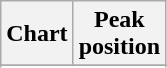<table class="wikitable sortable plainrowheaders" style="text-align:center">
<tr>
<th scope="col">Chart</th>
<th scope="col">Peak<br>position</th>
</tr>
<tr>
</tr>
<tr>
</tr>
<tr>
</tr>
</table>
